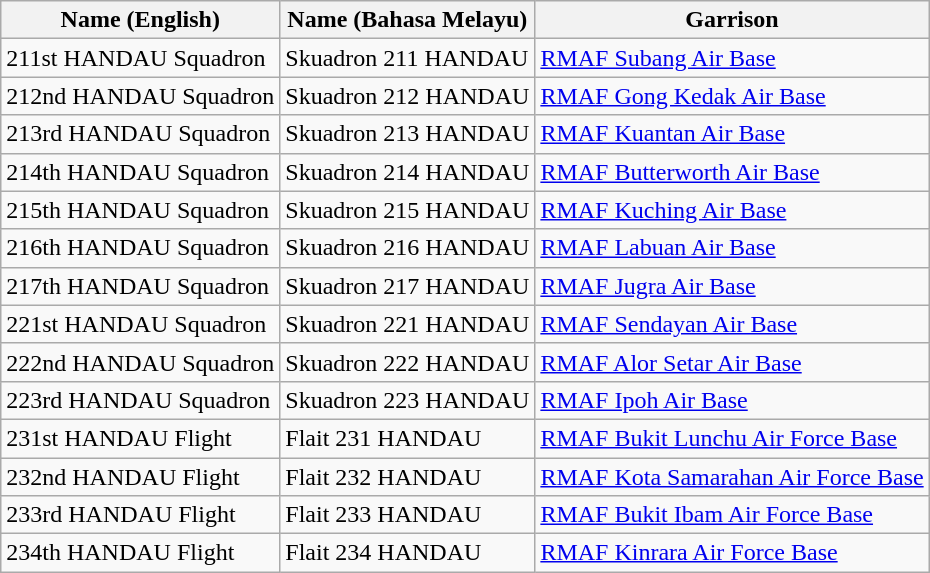<table class="wikitable">
<tr>
<th>Name (English)</th>
<th>Name (Bahasa Melayu)</th>
<th>Garrison</th>
</tr>
<tr>
<td>211st HANDAU Squadron</td>
<td>Skuadron 211 HANDAU</td>
<td><a href='#'>RMAF Subang Air Base</a></td>
</tr>
<tr>
<td>212nd HANDAU Squadron</td>
<td>Skuadron 212 HANDAU</td>
<td><a href='#'>RMAF Gong Kedak Air Base</a></td>
</tr>
<tr>
<td>213rd HANDAU Squadron</td>
<td>Skuadron 213 HANDAU</td>
<td><a href='#'>RMAF Kuantan Air Base</a></td>
</tr>
<tr>
<td>214th HANDAU Squadron</td>
<td>Skuadron 214 HANDAU</td>
<td><a href='#'>RMAF Butterworth Air Base</a></td>
</tr>
<tr>
<td>215th HANDAU Squadron</td>
<td>Skuadron 215 HANDAU</td>
<td><a href='#'>RMAF Kuching Air Base</a></td>
</tr>
<tr>
<td>216th HANDAU Squadron</td>
<td>Skuadron 216 HANDAU</td>
<td><a href='#'>RMAF Labuan Air Base</a></td>
</tr>
<tr>
<td>217th HANDAU Squadron</td>
<td>Skuadron 217 HANDAU</td>
<td><a href='#'>RMAF Jugra Air Base</a></td>
</tr>
<tr>
<td>221st HANDAU Squadron</td>
<td>Skuadron 221 HANDAU</td>
<td><a href='#'>RMAF Sendayan Air Base</a></td>
</tr>
<tr>
<td>222nd HANDAU Squadron</td>
<td>Skuadron 222 HANDAU</td>
<td><a href='#'>RMAF Alor Setar Air Base</a></td>
</tr>
<tr>
<td>223rd HANDAU Squadron</td>
<td>Skuadron 223 HANDAU</td>
<td><a href='#'>RMAF Ipoh Air Base</a></td>
</tr>
<tr>
<td>231st HANDAU Flight</td>
<td>Flait 231 HANDAU</td>
<td><a href='#'>RMAF Bukit Lunchu Air Force Base</a></td>
</tr>
<tr>
<td>232nd HANDAU Flight</td>
<td>Flait 232 HANDAU</td>
<td><a href='#'>RMAF Kota Samarahan Air Force Base</a></td>
</tr>
<tr>
<td>233rd HANDAU Flight</td>
<td>Flait 233 HANDAU</td>
<td><a href='#'>RMAF Bukit Ibam Air Force Base</a></td>
</tr>
<tr>
<td>234th HANDAU Flight</td>
<td>Flait 234 HANDAU</td>
<td><a href='#'>RMAF Kinrara Air Force Base</a></td>
</tr>
</table>
